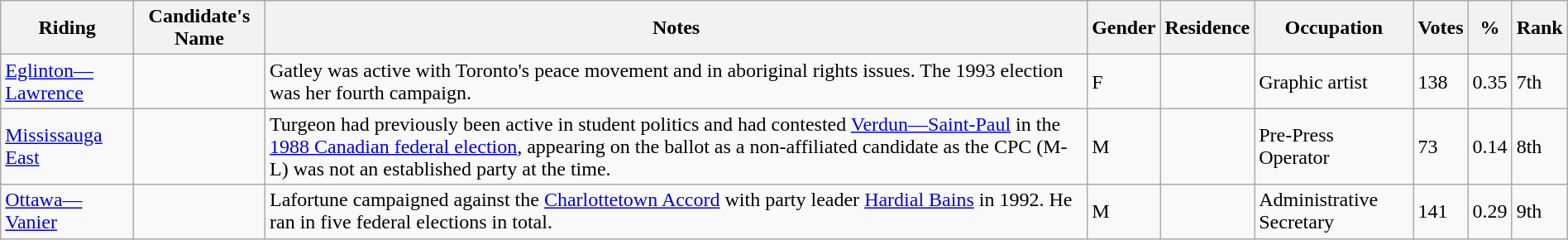<table class="wikitable sortable" width="100%">
<tr>
<th>Riding</th>
<th>Candidate's Name</th>
<th>Notes</th>
<th>Gender</th>
<th>Residence</th>
<th>Occupation</th>
<th>Votes</th>
<th>%</th>
<th>Rank</th>
</tr>
<tr>
<td><a href='#'>Eglinton—Lawrence</a></td>
<td></td>
<td>Gatley was active with Toronto's peace movement and in aboriginal rights issues. The 1993 election was her fourth campaign.</td>
<td>F</td>
<td></td>
<td>Graphic artist</td>
<td>138</td>
<td>0.35</td>
<td>7th</td>
</tr>
<tr>
<td><a href='#'>Mississauga East</a></td>
<td></td>
<td>Turgeon had previously been active in student politics and had contested <a href='#'>Verdun—Saint-Paul</a> in the <a href='#'>1988 Canadian federal election</a>, appearing on the ballot as a non-affiliated candidate as the CPC (M-L) was not an established party at the time.</td>
<td>M</td>
<td></td>
<td>Pre-Press Operator</td>
<td>73</td>
<td>0.14</td>
<td>8th</td>
</tr>
<tr>
<td><a href='#'>Ottawa—Vanier</a></td>
<td></td>
<td>Lafortune campaigned against the <a href='#'>Charlottetown Accord</a> with party leader <a href='#'>Hardial Bains</a> in 1992. He ran in five federal elections in total.</td>
<td>M</td>
<td></td>
<td>Administrative Secretary</td>
<td>141</td>
<td>0.29</td>
<td>9th</td>
</tr>
</table>
